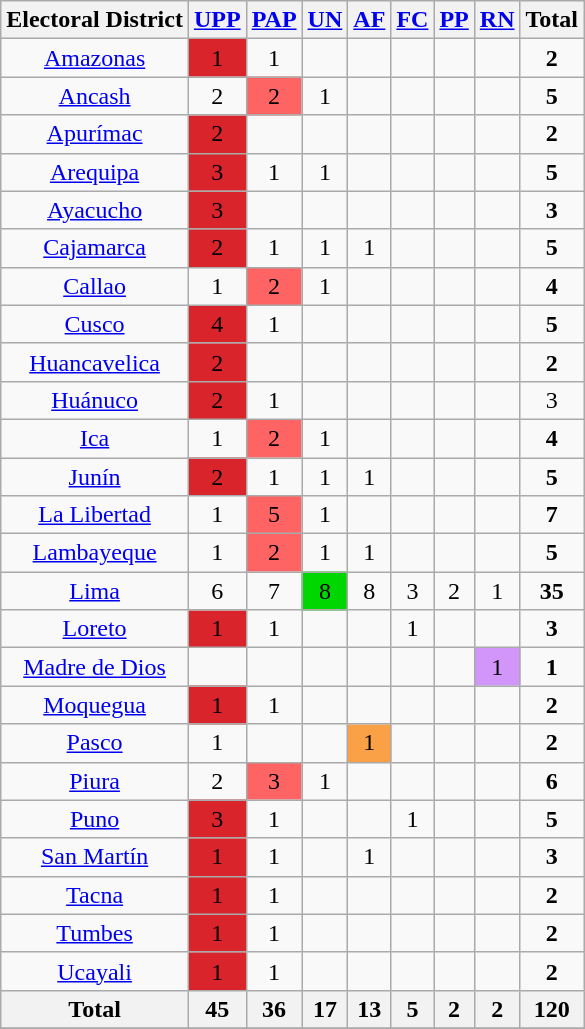<table class=wikitable style=text-align:center>
<tr>
<th>Electoral District</th>
<th><a href='#'>UPP</a></th>
<th><a href='#'>PAP</a></th>
<th><a href='#'>UN</a></th>
<th><a href='#'>AF</a></th>
<th><a href='#'>FC</a></th>
<th><a href='#'>PP</a></th>
<th><a href='#'>RN</a></th>
<th>Total</th>
</tr>
<tr>
<td><a href='#'>Amazonas</a></td>
<td style="background-color:#D8242A;">1</td>
<td>1</td>
<td></td>
<td></td>
<td></td>
<td></td>
<td></td>
<td><strong>2</strong></td>
</tr>
<tr>
<td><a href='#'>Ancash</a></td>
<td>2</td>
<td style="background-color:#FF6464;">2</td>
<td>1</td>
<td></td>
<td></td>
<td></td>
<td></td>
<td><strong>5</strong></td>
</tr>
<tr>
<td><a href='#'>Apurímac</a></td>
<td style="background-color:#D8242A;">2</td>
<td></td>
<td></td>
<td></td>
<td></td>
<td></td>
<td></td>
<td><strong>2</strong></td>
</tr>
<tr>
<td><a href='#'>Arequipa</a></td>
<td style="background-color:#D8242A;">3</td>
<td>1</td>
<td>1</td>
<td></td>
<td></td>
<td></td>
<td></td>
<td><strong>5</strong></td>
</tr>
<tr>
<td><a href='#'>Ayacucho</a></td>
<td style="background-color:#D8242A;">3</td>
<td></td>
<td></td>
<td></td>
<td></td>
<td></td>
<td></td>
<td><strong>3</strong></td>
</tr>
<tr>
<td><a href='#'>Cajamarca</a></td>
<td style="background-color:#D8242A;">2</td>
<td>1</td>
<td>1</td>
<td>1</td>
<td></td>
<td></td>
<td></td>
<td><strong>5</strong></td>
</tr>
<tr>
<td><a href='#'>Callao</a></td>
<td>1</td>
<td style="background-color:#FF6464;">2</td>
<td>1</td>
<td></td>
<td></td>
<td></td>
<td></td>
<td><strong>4</strong></td>
</tr>
<tr>
<td><a href='#'>Cusco</a></td>
<td style="background-color:#D8242A;">4</td>
<td>1</td>
<td></td>
<td></td>
<td></td>
<td></td>
<td></td>
<td><strong>5</strong></td>
</tr>
<tr>
<td><a href='#'>Huancavelica</a></td>
<td style="background-color:#D8242A;">2</td>
<td></td>
<td></td>
<td></td>
<td></td>
<td></td>
<td></td>
<td><strong>2</strong></td>
</tr>
<tr>
<td><a href='#'>Huánuco</a></td>
<td style="background-color:#D8242A;">2</td>
<td>1</td>
<td></td>
<td></td>
<td></td>
<td></td>
<td></td>
<td>3</td>
</tr>
<tr>
<td><a href='#'>Ica</a></td>
<td>1</td>
<td style="background-color:#FF6464;">2</td>
<td>1</td>
<td></td>
<td></td>
<td></td>
<td></td>
<td><strong>4</strong></td>
</tr>
<tr>
<td><a href='#'>Junín</a></td>
<td style="background-color:#D8242A;">2</td>
<td>1</td>
<td>1</td>
<td>1</td>
<td></td>
<td></td>
<td></td>
<td><strong>5</strong></td>
</tr>
<tr>
<td><a href='#'>La Libertad</a></td>
<td>1</td>
<td style="background-color:#FF6464;">5</td>
<td>1</td>
<td></td>
<td></td>
<td></td>
<td></td>
<td><strong>7</strong></td>
</tr>
<tr>
<td><a href='#'>Lambayeque</a></td>
<td>1</td>
<td style="background-color:#FF6464;">2</td>
<td>1</td>
<td>1</td>
<td></td>
<td></td>
<td></td>
<td><strong>5</strong></td>
</tr>
<tr>
<td><a href='#'>Lima</a></td>
<td>6</td>
<td>7</td>
<td style="background-color:#00D700;">8</td>
<td>8</td>
<td>3</td>
<td>2</td>
<td>1</td>
<td><strong>35</strong></td>
</tr>
<tr>
<td><a href='#'>Loreto</a></td>
<td style="background-color:#D8242A;">1</td>
<td>1</td>
<td></td>
<td></td>
<td>1</td>
<td></td>
<td></td>
<td><strong>3</strong></td>
</tr>
<tr>
<td><a href='#'>Madre de Dios</a></td>
<td></td>
<td></td>
<td></td>
<td></td>
<td></td>
<td></td>
<td style="background-color:#D296FA;">1</td>
<td><strong>1</strong></td>
</tr>
<tr>
<td><a href='#'>Moquegua</a></td>
<td style="background-color:#D8242A;">1</td>
<td>1</td>
<td></td>
<td></td>
<td></td>
<td></td>
<td></td>
<td><strong>2</strong></td>
</tr>
<tr>
<td><a href='#'>Pasco</a></td>
<td>1</td>
<td></td>
<td></td>
<td style="background-color:#FAA046;">1</td>
<td></td>
<td></td>
<td></td>
<td><strong>2</strong></td>
</tr>
<tr>
<td><a href='#'>Piura</a></td>
<td>2</td>
<td style="background-color:#FF6464;">3</td>
<td>1</td>
<td></td>
<td></td>
<td></td>
<td></td>
<td><strong>6</strong></td>
</tr>
<tr>
<td><a href='#'>Puno</a></td>
<td style="background-color:#D8242A;">3</td>
<td>1</td>
<td></td>
<td></td>
<td>1</td>
<td></td>
<td></td>
<td><strong>5</strong></td>
</tr>
<tr>
<td><a href='#'>San Martín</a></td>
<td style="background-color:#D8242A;">1</td>
<td>1</td>
<td></td>
<td>1</td>
<td></td>
<td></td>
<td></td>
<td><strong>3</strong></td>
</tr>
<tr>
<td><a href='#'>Tacna</a></td>
<td style="background-color:#D8242A;">1</td>
<td>1</td>
<td></td>
<td></td>
<td></td>
<td></td>
<td></td>
<td><strong>2</strong></td>
</tr>
<tr>
<td><a href='#'>Tumbes</a></td>
<td style="background-color:#D8242A;">1</td>
<td>1</td>
<td></td>
<td></td>
<td></td>
<td></td>
<td></td>
<td><strong>2</strong></td>
</tr>
<tr>
<td><a href='#'>Ucayali</a></td>
<td style="background-color:#D8242A;">1</td>
<td>1</td>
<td></td>
<td></td>
<td></td>
<td></td>
<td></td>
<td><strong>2</strong></td>
</tr>
<tr>
<th>Total</th>
<th>45</th>
<th>36</th>
<th>17</th>
<th>13</th>
<th>5</th>
<th>2</th>
<th>2</th>
<th>120</th>
</tr>
<tr>
</tr>
</table>
